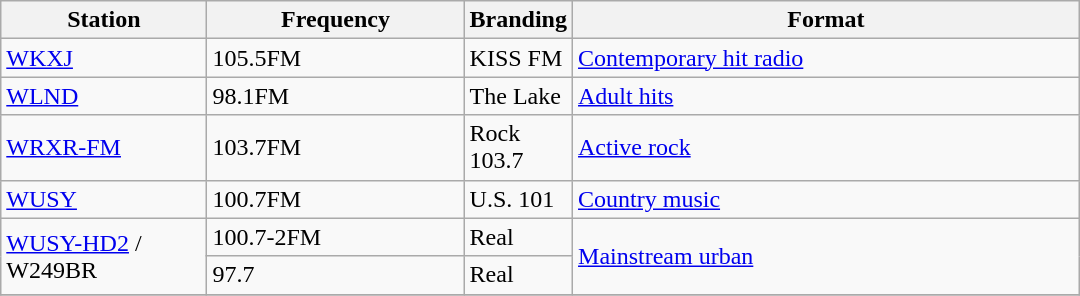<table class="wikitable sortable" style="width:45em;">
<tr>
<th style="width:20%">Station</th>
<th style="width:25%">Frequency</th>
<th style="width:5%">Branding</th>
<th style="width:50%">Format</th>
</tr>
<tr>
<td><a href='#'>WKXJ</a></td>
<td>105.5FM</td>
<td>KISS FM</td>
<td><a href='#'>Contemporary hit radio</a></td>
</tr>
<tr>
<td><a href='#'>WLND</a></td>
<td>98.1FM</td>
<td>The Lake</td>
<td><a href='#'>Adult hits</a></td>
</tr>
<tr>
<td><a href='#'>WRXR-FM</a></td>
<td>103.7FM</td>
<td>Rock 103.7</td>
<td><a href='#'>Active rock</a></td>
</tr>
<tr>
<td><a href='#'>WUSY</a></td>
<td>100.7FM</td>
<td>U.S. 101</td>
<td><a href='#'>Country music</a></td>
</tr>
<tr>
<td rowspan="2"><a href='#'>WUSY-HD2</a> / W249BR</td>
<td>100.7-2FM</td>
<td>Real</td>
<td rowspan="2"><a href='#'>Mainstream urban</a></td>
</tr>
<tr>
<td>97.7</td>
<td>Real</td>
</tr>
<tr>
</tr>
</table>
